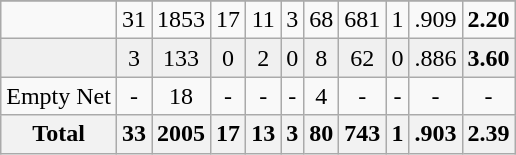<table class="wikitable sortable">
<tr align="center">
</tr>
<tr align="center">
<td></td>
<td>31</td>
<td>1853</td>
<td>17</td>
<td>11</td>
<td>3</td>
<td>68</td>
<td>681</td>
<td>1</td>
<td>.909</td>
<td><strong>2.20</strong></td>
</tr>
<tr align="center" bgcolor="#f0f0f0">
<td></td>
<td>3</td>
<td>133</td>
<td>0</td>
<td>2</td>
<td>0</td>
<td>8</td>
<td>62</td>
<td>0</td>
<td>.886</td>
<td><strong>3.60</strong></td>
</tr>
<tr align="center" bgcolor="">
<td>Empty Net</td>
<td>-</td>
<td>18</td>
<td>-</td>
<td>-</td>
<td>-</td>
<td>4</td>
<td>-</td>
<td>-</td>
<td>-</td>
<td>-</td>
</tr>
<tr>
<th>Total</th>
<th>33</th>
<th>2005</th>
<th>17</th>
<th>13</th>
<th>3</th>
<th>80</th>
<th>743</th>
<th>1</th>
<th>.903</th>
<th>2.39</th>
</tr>
</table>
